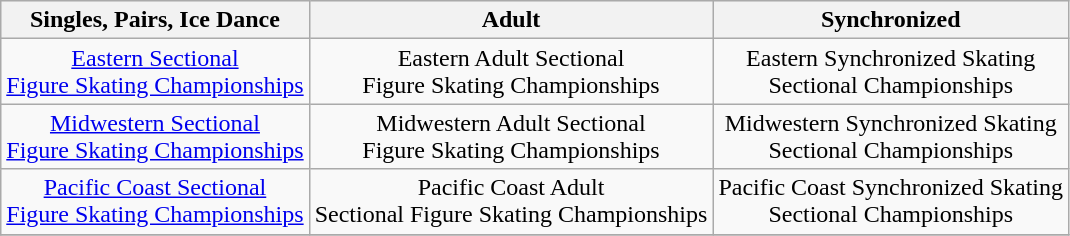<table class="wikitable" style="text-align: center;">
<tr style="background:#EFEFEF">
<th>Singles, Pairs, Ice Dance</th>
<th>Adult</th>
<th>Synchronized</th>
</tr>
<tr>
<td><a href='#'>Eastern Sectional<br>Figure Skating Championships</a></td>
<td>Eastern Adult Sectional<br>Figure Skating Championships</td>
<td>Eastern Synchronized Skating<br>Sectional Championships</td>
</tr>
<tr>
<td><a href='#'>Midwestern Sectional<br>Figure Skating Championships</a></td>
<td>Midwestern Adult Sectional<br>Figure Skating Championships</td>
<td>Midwestern Synchronized Skating<br>Sectional Championships</td>
</tr>
<tr>
<td><a href='#'>Pacific Coast Sectional<br>Figure Skating Championships</a></td>
<td>Pacific Coast Adult<br>Sectional Figure Skating Championships</td>
<td>Pacific Coast Synchronized Skating<br>Sectional Championships</td>
</tr>
<tr>
</tr>
</table>
